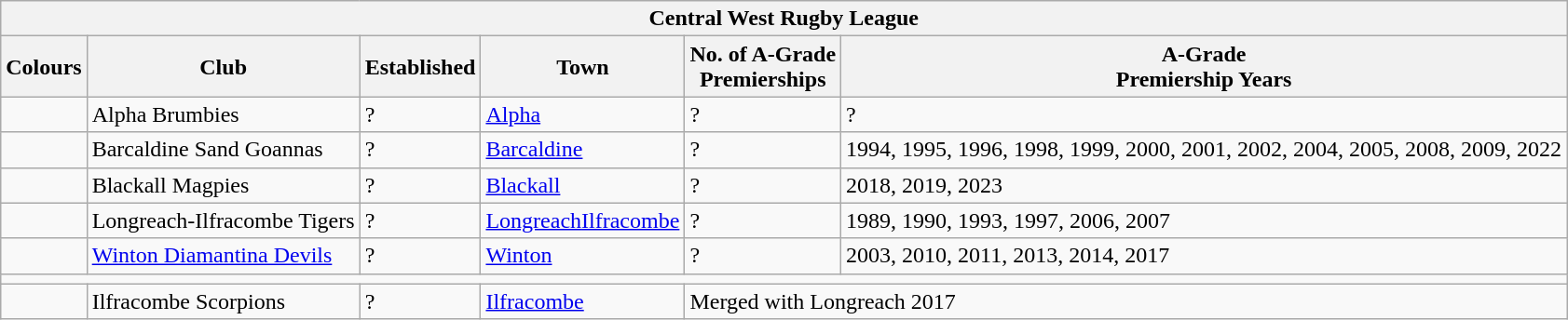<table class="wikitable">
<tr>
<th colspan="6">Central West Rugby League</th>
</tr>
<tr>
<th>Colours</th>
<th>Club</th>
<th>Established</th>
<th>Town</th>
<th>No. of A-Grade<br>Premierships</th>
<th>A-Grade<br>Premiership Years</th>
</tr>
<tr>
<td></td>
<td>Alpha Brumbies</td>
<td>?</td>
<td><a href='#'>Alpha</a></td>
<td>?</td>
<td>?</td>
</tr>
<tr>
<td></td>
<td>Barcaldine Sand Goannas</td>
<td>?</td>
<td><a href='#'>Barcaldine</a></td>
<td>?</td>
<td>1994, 1995, 1996, 1998, 1999, 2000, 2001, 2002, 2004, 2005, 2008, 2009, 2022</td>
</tr>
<tr>
<td></td>
<td>Blackall Magpies</td>
<td>?</td>
<td><a href='#'>Blackall</a></td>
<td>?</td>
<td>2018, 2019, 2023</td>
</tr>
<tr>
<td></td>
<td>Longreach-Ilfracombe Tigers</td>
<td>?</td>
<td><a href='#'>Longreach</a><a href='#'>Ilfracombe</a></td>
<td>?</td>
<td>1989, 1990, 1993, 1997, 2006, 2007</td>
</tr>
<tr>
<td></td>
<td><a href='#'>Winton Diamantina Devils</a></td>
<td>?</td>
<td><a href='#'>Winton</a></td>
<td>?</td>
<td>2003, 2010, 2011, 2013, 2014, 2017</td>
</tr>
<tr>
<td colspan="6"></td>
</tr>
<tr>
<td></td>
<td>Ilfracombe Scorpions</td>
<td>?</td>
<td><a href='#'>Ilfracombe</a></td>
<td colspan="2">Merged with Longreach 2017</td>
</tr>
</table>
